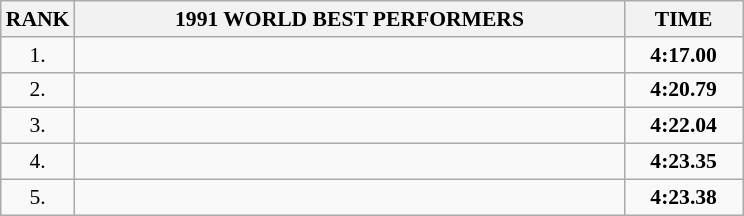<table class="wikitable" style="border-collapse: collapse; font-size: 90%;">
<tr>
<th>RANK</th>
<th align="center" style="width: 25em">1991 WORLD BEST PERFORMERS</th>
<th align="center" style="width: 5em">TIME</th>
</tr>
<tr>
<td align="center">1.</td>
<td></td>
<td align="center"><strong>4:17.00</strong></td>
</tr>
<tr>
<td align="center">2.</td>
<td></td>
<td align="center"><strong>4:20.79</strong></td>
</tr>
<tr>
<td align="center">3.</td>
<td></td>
<td align="center"><strong>4:22.04</strong></td>
</tr>
<tr>
<td align="center">4.</td>
<td></td>
<td align="center"><strong>4:23.35</strong></td>
</tr>
<tr>
<td align="center">5.</td>
<td></td>
<td align="center"><strong>4:23.38</strong></td>
</tr>
</table>
